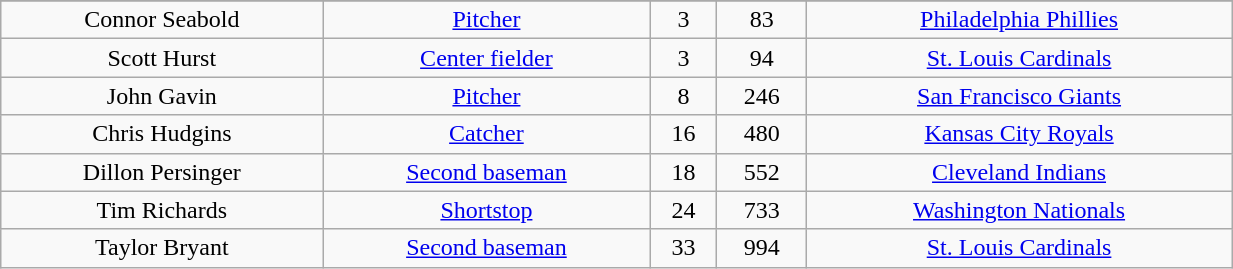<table class="wikitable" width="65%">
<tr align="center">
</tr>
<tr align="center" bgcolor="">
<td>Connor Seabold</td>
<td><a href='#'>Pitcher</a></td>
<td>3</td>
<td>83</td>
<td><a href='#'>Philadelphia Phillies</a></td>
</tr>
<tr align="center" bgcolor="">
<td>Scott Hurst</td>
<td><a href='#'>Center fielder</a></td>
<td>3</td>
<td>94</td>
<td><a href='#'>St. Louis Cardinals</a></td>
</tr>
<tr align="center" bgcolor="">
<td>John Gavin</td>
<td><a href='#'>Pitcher</a></td>
<td>8</td>
<td>246</td>
<td><a href='#'>San Francisco Giants</a></td>
</tr>
<tr align="center" bgcolor="">
<td>Chris Hudgins</td>
<td><a href='#'>Catcher</a></td>
<td>16</td>
<td>480</td>
<td><a href='#'>Kansas City Royals</a></td>
</tr>
<tr align="center" bgcolor="">
<td>Dillon Persinger</td>
<td><a href='#'>Second baseman</a></td>
<td>18</td>
<td>552</td>
<td><a href='#'>Cleveland Indians</a></td>
</tr>
<tr align="center" bgcolor="">
<td>Tim Richards</td>
<td><a href='#'>Shortstop</a></td>
<td>24</td>
<td>733</td>
<td><a href='#'>Washington Nationals</a></td>
</tr>
<tr align="center" bgcolor="">
<td>Taylor Bryant</td>
<td><a href='#'>Second baseman</a></td>
<td>33</td>
<td>994</td>
<td><a href='#'>St. Louis Cardinals</a></td>
</tr>
</table>
